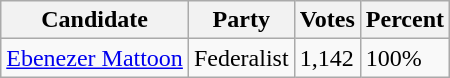<table class=wikitable>
<tr>
<th>Candidate</th>
<th>Party</th>
<th>Votes</th>
<th>Percent</th>
</tr>
<tr>
<td><a href='#'>Ebenezer Mattoon</a></td>
<td>Federalist</td>
<td>1,142</td>
<td>100%</td>
</tr>
</table>
